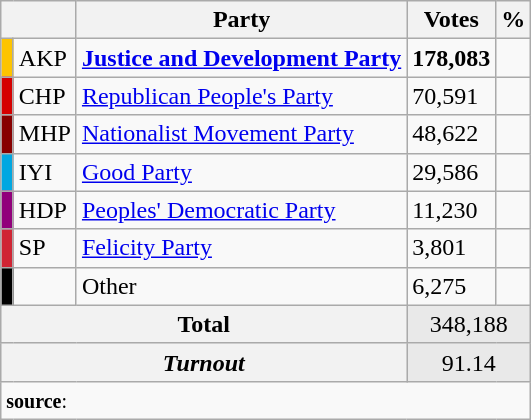<table class="wikitable">
<tr>
<th colspan="2" align="center"></th>
<th align="center">Party</th>
<th align="center">Votes</th>
<th align="center">%</th>
</tr>
<tr align="left">
<td bgcolor="#FDC400" width="1"></td>
<td>AKP</td>
<td><strong><a href='#'>Justice and Development Party</a></strong></td>
<td><strong>178,083</strong></td>
<td><strong></strong></td>
</tr>
<tr align="left">
<td bgcolor="#d50000" width="1"></td>
<td>CHP</td>
<td><a href='#'>Republican People's Party</a></td>
<td>70,591</td>
<td></td>
</tr>
<tr align="left">
<td bgcolor="#870000" width="1"></td>
<td>MHP</td>
<td><a href='#'>Nationalist Movement Party</a></td>
<td>48,622</td>
<td></td>
</tr>
<tr align="left">
<td bgcolor="#01A7E1" width="1"></td>
<td>IYI</td>
<td><a href='#'>Good Party</a></td>
<td>29,586</td>
<td></td>
</tr>
<tr align="left">
<td bgcolor="#91007B" width="1"></td>
<td>HDP</td>
<td><a href='#'>Peoples' Democratic Party</a></td>
<td>11,230</td>
<td></td>
</tr>
<tr align="left">
<td bgcolor="#D02433" width="1"></td>
<td>SP</td>
<td><a href='#'>Felicity Party</a></td>
<td>3,801</td>
<td></td>
</tr>
<tr align="left">
<td bgcolor=" " width="1"></td>
<td></td>
<td>Other</td>
<td>6,275</td>
<td></td>
</tr>
<tr align="left" style="background-color:#E9E9E9">
<th colspan="3" align="center"><strong>Total</strong></th>
<td colspan="5" align="center">348,188</td>
</tr>
<tr align="left" style="background-color:#E9E9E9">
<th colspan="3" align="center"><em>Turnout</em></th>
<td colspan="5" align="center">91.14</td>
</tr>
<tr>
<td colspan="9" align="left"><small><strong>source</strong>: </small></td>
</tr>
</table>
